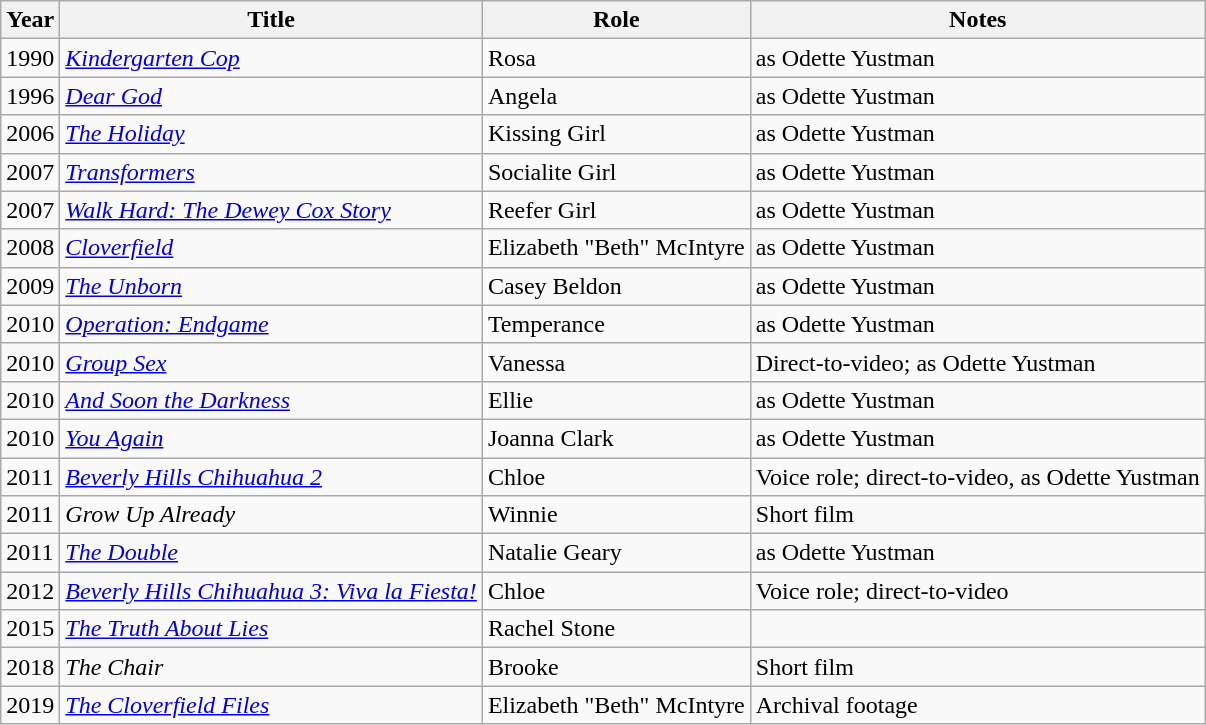<table class="wikitable sortable">
<tr>
<th>Year</th>
<th>Title</th>
<th>Role</th>
<th class="unsortable">Notes</th>
</tr>
<tr>
<td>1990</td>
<td><em><a href='#'>Kindergarten Cop</a></em></td>
<td>Rosa</td>
<td>as Odette Yustman</td>
</tr>
<tr>
<td>1996</td>
<td><em><a href='#'>Dear God</a></em></td>
<td>Angela</td>
<td>as Odette Yustman</td>
</tr>
<tr>
<td>2006</td>
<td><em><a href='#'>The Holiday</a></em></td>
<td>Kissing Girl</td>
<td>as Odette Yustman</td>
</tr>
<tr>
<td>2007</td>
<td><em><a href='#'>Transformers</a></em></td>
<td>Socialite Girl</td>
<td>as Odette Yustman</td>
</tr>
<tr>
<td>2007</td>
<td><em><a href='#'>Walk Hard: The Dewey Cox Story</a></em></td>
<td>Reefer Girl</td>
<td>as Odette Yustman</td>
</tr>
<tr>
<td>2008</td>
<td><em><a href='#'>Cloverfield</a></em></td>
<td>Elizabeth "Beth" McIntyre</td>
<td>as Odette Yustman</td>
</tr>
<tr>
<td>2009</td>
<td><em><a href='#'>The Unborn</a></em></td>
<td>Casey Beldon</td>
<td>as Odette Yustman</td>
</tr>
<tr>
<td>2010</td>
<td><em><a href='#'>Operation: Endgame</a></em></td>
<td>Temperance</td>
<td>as Odette Yustman</td>
</tr>
<tr>
<td>2010</td>
<td><em><a href='#'>Group Sex</a></em></td>
<td>Vanessa</td>
<td>Direct-to-video; as Odette Yustman</td>
</tr>
<tr>
<td>2010</td>
<td><em><a href='#'>And Soon the Darkness</a></em></td>
<td>Ellie</td>
<td>as Odette Yustman</td>
</tr>
<tr>
<td>2010</td>
<td><em><a href='#'>You Again</a></em></td>
<td>Joanna Clark</td>
<td>as Odette Yustman</td>
</tr>
<tr>
<td>2011</td>
<td><em><a href='#'>Beverly Hills Chihuahua 2</a></em></td>
<td>Chloe</td>
<td>Voice role; direct-to-video, as Odette Yustman</td>
</tr>
<tr>
<td>2011</td>
<td><em>Grow Up Already</em></td>
<td>Winnie</td>
<td>Short film</td>
</tr>
<tr>
<td>2011</td>
<td><em><a href='#'>The Double</a></em></td>
<td>Natalie Geary</td>
<td>as Odette Yustman</td>
</tr>
<tr>
<td>2012</td>
<td><em><a href='#'>Beverly Hills Chihuahua 3: Viva la Fiesta!</a></em></td>
<td>Chloe</td>
<td>Voice role; direct-to-video</td>
</tr>
<tr>
<td>2015</td>
<td><em><a href='#'>The Truth About Lies</a></em></td>
<td>Rachel Stone</td>
<td></td>
</tr>
<tr>
<td>2018</td>
<td><em>The Chair</em></td>
<td>Brooke</td>
<td>Short film</td>
</tr>
<tr>
<td>2019</td>
<td><em><a href='#'>The Cloverfield Files</a></em></td>
<td>Elizabeth "Beth" McIntyre</td>
<td>Archival footage</td>
</tr>
</table>
